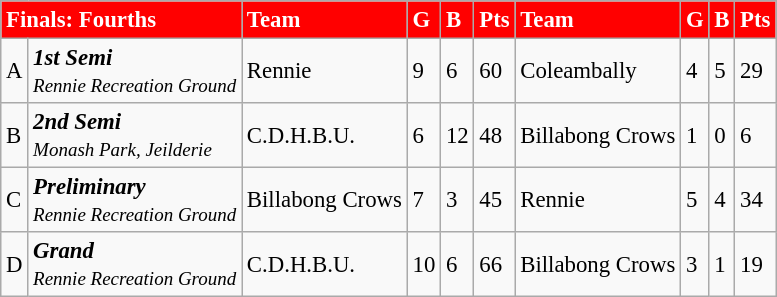<table style="font-size: 95%; text-align: left;" class="wikitable">
<tr>
<td colspan="2" bgcolor="Red" div style="color:White"><strong>Finals: Fourths</strong></td>
<td bgcolor="Red" div style="color:White"><strong>Team</strong></td>
<td bgcolor="Red" div style="color:White"><strong>G</strong></td>
<td bgcolor="Red" div style="color:White"><strong>B</strong></td>
<td bgcolor="Red" div style="color:White"><strong>Pts</strong></td>
<td bgcolor="Red" div style="color:White"><strong>Team</strong></td>
<td bgcolor="Red" div style="color:White"><strong>G</strong></td>
<td bgcolor="Red" div style="color:White"><strong>B</strong></td>
<td bgcolor="Red" div style="color:White"><strong>Pts</strong></td>
</tr>
<tr>
<td>A</td>
<td><strong><em>1st Semi</em></strong><br><small><em>Rennie Recreation Ground</em></small></td>
<td>Rennie</td>
<td>9</td>
<td>6</td>
<td>60</td>
<td>Coleambally</td>
<td>4</td>
<td>5</td>
<td>29</td>
</tr>
<tr>
<td>B</td>
<td><strong><em>2nd Semi</em></strong><br><small><em>Monash Park, Jeilderie</em></small></td>
<td>C.D.H.B.U.</td>
<td>6</td>
<td>12</td>
<td>48</td>
<td>Billabong Crows</td>
<td>1</td>
<td>0</td>
<td>6</td>
</tr>
<tr>
<td>C</td>
<td><strong><em>Preliminary</em></strong><br><small><em>Rennie Recreation Ground</em></small></td>
<td>Billabong Crows</td>
<td>7</td>
<td>3</td>
<td>45</td>
<td>Rennie</td>
<td>5</td>
<td>4</td>
<td>34</td>
</tr>
<tr>
<td>D</td>
<td><strong><em>Grand</em></strong><br><small><em>Rennie Recreation Ground</em></small></td>
<td>C.D.H.B.U.</td>
<td>10</td>
<td>6</td>
<td>66</td>
<td>Billabong Crows</td>
<td>3</td>
<td>1</td>
<td>19</td>
</tr>
</table>
